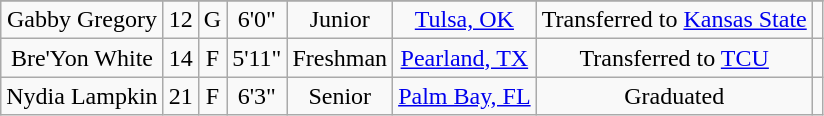<table class="wikitable sortable" border="1" style="text-align: center;">
<tr align=center>
</tr>
<tr>
<td>Gabby Gregory</td>
<td>12</td>
<td>G</td>
<td>6'0"</td>
<td>Junior</td>
<td><a href='#'>Tulsa, OK</a></td>
<td>Transferred to <a href='#'>Kansas State</a></td>
<td></td>
</tr>
<tr>
<td>Bre'Yon White</td>
<td>14</td>
<td>F</td>
<td>5'11"</td>
<td>Freshman</td>
<td><a href='#'>Pearland, TX</a></td>
<td>Transferred to <a href='#'>TCU</a></td>
<td></td>
</tr>
<tr>
<td>Nydia Lampkin</td>
<td>21</td>
<td>F</td>
<td>6'3"</td>
<td>Senior</td>
<td><a href='#'>Palm Bay, FL</a></td>
<td>Graduated</td>
<td></td>
</tr>
</table>
